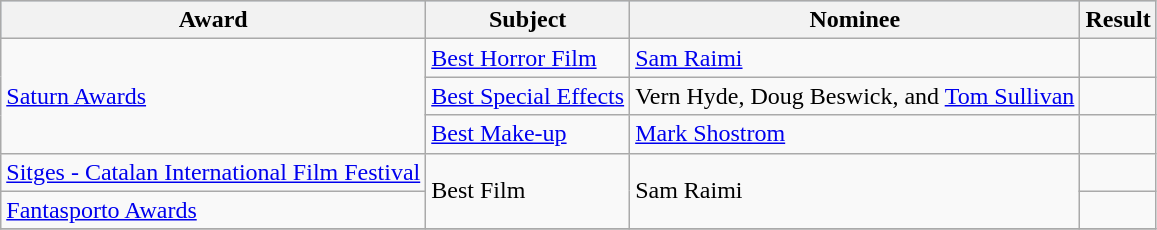<table class="wikitable">
<tr style="background:#b0c4de; text-align:center;">
<th>Award</th>
<th>Subject</th>
<th>Nominee</th>
<th>Result</th>
</tr>
<tr>
<td rowspan=3><a href='#'>Saturn Awards</a></td>
<td><a href='#'>Best Horror Film</a></td>
<td><a href='#'>Sam Raimi</a></td>
<td></td>
</tr>
<tr>
<td><a href='#'>Best Special Effects</a></td>
<td>Vern Hyde, Doug Beswick, and <a href='#'>Tom Sullivan</a></td>
<td></td>
</tr>
<tr>
<td><a href='#'>Best Make-up</a></td>
<td><a href='#'>Mark Shostrom</a></td>
<td></td>
</tr>
<tr>
<td rowspan=1><a href='#'>Sitges - Catalan International Film Festival</a></td>
<td rowspan=2>Best Film</td>
<td rowspan=2>Sam Raimi</td>
<td></td>
</tr>
<tr>
<td rowspan=1><a href='#'>Fantasporto Awards</a></td>
<td></td>
</tr>
<tr>
</tr>
</table>
